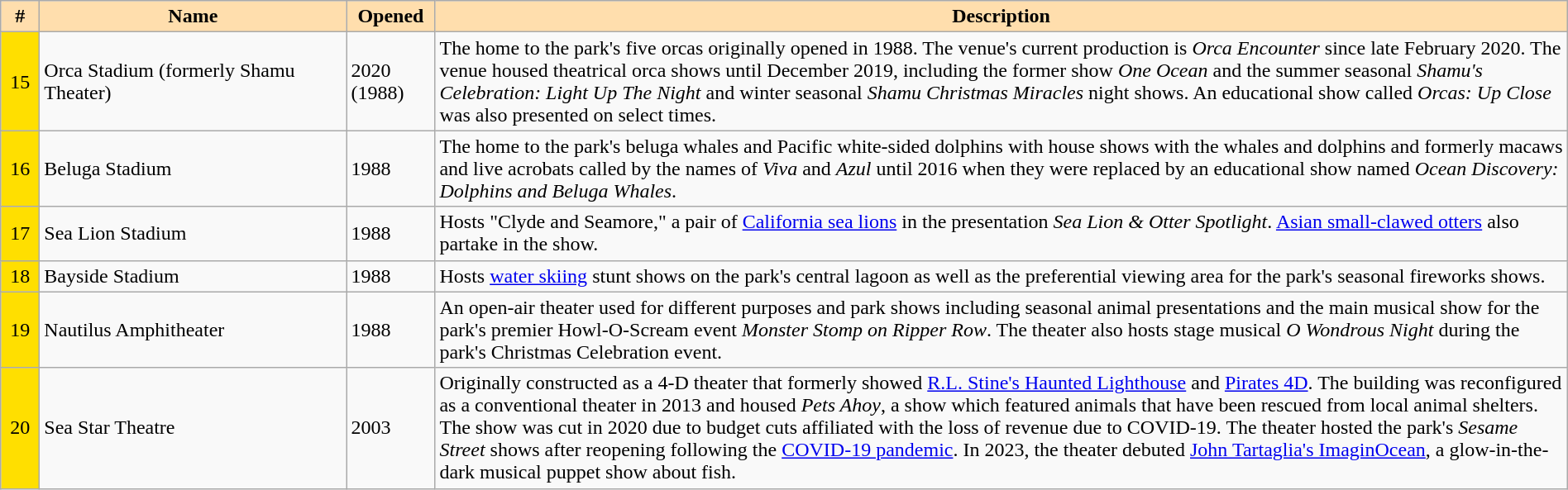<table class="wikitable" style="width: 100%; font sizes: 95%;">
<tr>
<th style="background:#ffdead; width:1.5em;">#</th>
<th style="background:#ffdead; width:15em;">Name</th>
<th style="background:#ffdead; width:4em;">Opened</th>
<th style="background:#ffdead;">Description</th>
</tr>
<tr>
<td style="background:#ffdf00; text-align:center;">15</td>
<td>Orca Stadium (formerly Shamu Theater)</td>
<td>2020 (1988)</td>
<td>The  home to the park's five orcas originally opened in 1988. The venue's current production is <em>Orca Encounter</em> since late February 2020. The venue housed theatrical orca shows until December 2019, including the former show <em>One Ocean</em> and the summer seasonal <em>Shamu's Celebration: Light Up The Night</em> and winter seasonal <em>Shamu Christmas Miracles</em> night shows. An educational show called <em>Orcas: Up Close</em> was also presented on select times.</td>
</tr>
<tr>
<td style="background:#ffdf00; text-align:center;">16</td>
<td>Beluga Stadium</td>
<td>1988</td>
<td>The home to the park's beluga whales and Pacific white-sided dolphins with house shows with the whales and dolphins and formerly macaws and live acrobats called by the names of <em>Viva</em> and <em>Azul</em> until 2016 when they were replaced by an educational show named <em>Ocean Discovery: Dolphins and Beluga Whales</em>.</td>
</tr>
<tr>
<td style="background:#ffdf00; text-align:center;">17</td>
<td>Sea Lion Stadium</td>
<td>1988</td>
<td>Hosts "Clyde and Seamore," a pair of <a href='#'>California sea lions</a> in the presentation <em>Sea Lion & Otter Spotlight</em>. <a href='#'>Asian small-clawed otters</a> also partake in the show.</td>
</tr>
<tr>
<td style="background:#ffdf00; text-align:center;">18</td>
<td>Bayside Stadium</td>
<td>1988</td>
<td>Hosts <a href='#'>water skiing</a> stunt shows on the park's central lagoon as well as the preferential viewing area for the park's seasonal fireworks shows.</td>
</tr>
<tr>
<td style="background:#ffdf00; text-align:center;">19</td>
<td>Nautilus Amphitheater</td>
<td>1988</td>
<td>An open-air theater used for different purposes and park shows including seasonal animal presentations and the main musical show for the park's premier Howl-O-Scream event <em>Monster Stomp on Ripper Row</em>. The theater also hosts stage musical <em>O Wondrous Night</em> during the park's Christmas Celebration event.</td>
</tr>
<tr>
<td style="background:#ffdf00; text-align:center;">20</td>
<td>Sea Star Theatre</td>
<td>2003</td>
<td>Originally constructed as a 4-D theater that formerly showed <a href='#'>R.L. Stine's Haunted Lighthouse</a> and <a href='#'>Pirates 4D</a>. The building was reconfigured as a conventional theater in 2013 and housed <em>Pets Ahoy</em>, a show which featured animals that have been rescued from local animal shelters. The show was cut in 2020 due to budget cuts affiliated with the loss of revenue due to COVID-19. The theater hosted the park's <em>Sesame Street</em> shows after reopening following the <a href='#'>COVID-19 pandemic</a>. In 2023, the theater debuted <a href='#'>John Tartaglia's ImaginOcean</a>, a glow-in-the-dark musical puppet show about fish.</td>
</tr>
</table>
